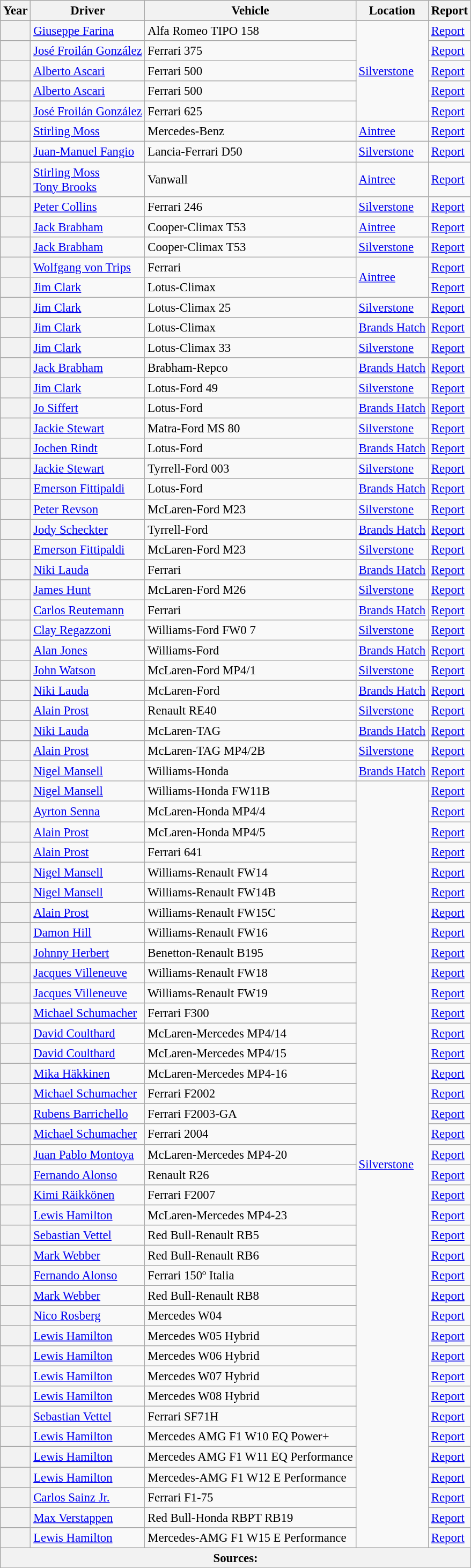<table class="wikitable" style="font-size: 95%;">
<tr>
<th>Year</th>
<th>Driver</th>
<th>Vehicle</th>
<th>Location</th>
<th>Report</th>
</tr>
<tr>
<th></th>
<td> <a href='#'>Giuseppe Farina</a></td>
<td>Alfa Romeo TIPO 158</td>
<td rowspan="5"><a href='#'>Silverstone</a></td>
<td><a href='#'>Report</a></td>
</tr>
<tr>
<th></th>
<td> <a href='#'>José Froilán González</a></td>
<td>Ferrari 375</td>
<td><a href='#'>Report</a></td>
</tr>
<tr>
<th></th>
<td> <a href='#'>Alberto Ascari</a></td>
<td>Ferrari 500</td>
<td><a href='#'>Report</a></td>
</tr>
<tr>
<th></th>
<td> <a href='#'>Alberto Ascari</a></td>
<td>Ferrari 500</td>
<td><a href='#'>Report</a></td>
</tr>
<tr>
<th></th>
<td> <a href='#'>José Froilán González</a></td>
<td>Ferrari 625</td>
<td><a href='#'>Report</a></td>
</tr>
<tr>
<th></th>
<td> <a href='#'>Stirling Moss</a></td>
<td>Mercedes-Benz</td>
<td><a href='#'>Aintree</a></td>
<td><a href='#'>Report</a></td>
</tr>
<tr>
<th></th>
<td> <a href='#'>Juan-Manuel Fangio</a></td>
<td>Lancia-Ferrari D50</td>
<td><a href='#'>Silverstone</a></td>
<td><a href='#'>Report</a></td>
</tr>
<tr>
<th></th>
<td> <a href='#'>Stirling Moss</a> <br> <a href='#'>Tony Brooks</a></td>
<td>Vanwall</td>
<td><a href='#'>Aintree</a></td>
<td><a href='#'>Report</a></td>
</tr>
<tr>
<th></th>
<td> <a href='#'>Peter Collins</a></td>
<td>Ferrari 246</td>
<td><a href='#'>Silverstone</a></td>
<td><a href='#'>Report</a></td>
</tr>
<tr>
<th></th>
<td> <a href='#'>Jack Brabham</a></td>
<td>Cooper-Climax T53</td>
<td><a href='#'>Aintree</a></td>
<td><a href='#'>Report</a></td>
</tr>
<tr>
<th></th>
<td> <a href='#'>Jack Brabham</a></td>
<td>Cooper-Climax T53</td>
<td><a href='#'>Silverstone</a></td>
<td><a href='#'>Report</a></td>
</tr>
<tr>
<th></th>
<td> <a href='#'>Wolfgang von Trips</a></td>
<td>Ferrari</td>
<td rowspan="2"><a href='#'>Aintree</a></td>
<td><a href='#'>Report</a></td>
</tr>
<tr>
<th></th>
<td> <a href='#'>Jim Clark</a></td>
<td>Lotus-Climax</td>
<td><a href='#'>Report</a></td>
</tr>
<tr>
<th></th>
<td> <a href='#'>Jim Clark</a></td>
<td>Lotus-Climax 25</td>
<td><a href='#'>Silverstone</a></td>
<td><a href='#'>Report</a></td>
</tr>
<tr>
<th></th>
<td> <a href='#'>Jim Clark</a></td>
<td>Lotus-Climax</td>
<td><a href='#'>Brands Hatch</a></td>
<td><a href='#'>Report</a></td>
</tr>
<tr>
<th></th>
<td> <a href='#'>Jim Clark</a></td>
<td>Lotus-Climax 33</td>
<td><a href='#'>Silverstone</a></td>
<td><a href='#'>Report</a></td>
</tr>
<tr>
<th></th>
<td> <a href='#'>Jack Brabham</a></td>
<td>Brabham-Repco</td>
<td><a href='#'>Brands Hatch</a></td>
<td><a href='#'>Report</a></td>
</tr>
<tr>
<th></th>
<td> <a href='#'>Jim Clark</a></td>
<td>Lotus-Ford 49</td>
<td><a href='#'>Silverstone</a></td>
<td><a href='#'>Report</a></td>
</tr>
<tr>
<th></th>
<td> <a href='#'>Jo Siffert</a></td>
<td>Lotus-Ford</td>
<td><a href='#'>Brands Hatch</a></td>
<td><a href='#'>Report</a></td>
</tr>
<tr>
<th></th>
<td> <a href='#'>Jackie Stewart</a></td>
<td>Matra-Ford MS 80</td>
<td><a href='#'>Silverstone</a></td>
<td><a href='#'>Report</a></td>
</tr>
<tr>
<th></th>
<td> <a href='#'>Jochen Rindt</a></td>
<td>Lotus-Ford</td>
<td><a href='#'>Brands Hatch</a></td>
<td><a href='#'>Report</a></td>
</tr>
<tr>
<th></th>
<td> <a href='#'>Jackie Stewart</a></td>
<td>Tyrrell-Ford 003</td>
<td><a href='#'>Silverstone</a></td>
<td><a href='#'>Report</a></td>
</tr>
<tr>
<th></th>
<td> <a href='#'>Emerson Fittipaldi</a></td>
<td>Lotus-Ford</td>
<td><a href='#'>Brands Hatch</a></td>
<td><a href='#'>Report</a></td>
</tr>
<tr>
<th></th>
<td> <a href='#'>Peter Revson</a></td>
<td>McLaren-Ford M23</td>
<td><a href='#'>Silverstone</a></td>
<td><a href='#'>Report</a></td>
</tr>
<tr>
<th></th>
<td> <a href='#'>Jody Scheckter</a></td>
<td>Tyrrell-Ford</td>
<td><a href='#'>Brands Hatch</a></td>
<td><a href='#'>Report</a></td>
</tr>
<tr>
<th></th>
<td> <a href='#'>Emerson Fittipaldi</a></td>
<td>McLaren-Ford M23</td>
<td><a href='#'>Silverstone</a></td>
<td><a href='#'>Report</a></td>
</tr>
<tr>
<th></th>
<td> <a href='#'>Niki Lauda</a></td>
<td>Ferrari</td>
<td><a href='#'>Brands Hatch</a></td>
<td><a href='#'>Report</a></td>
</tr>
<tr>
<th></th>
<td> <a href='#'>James Hunt</a></td>
<td>McLaren-Ford M26</td>
<td><a href='#'>Silverstone</a></td>
<td><a href='#'>Report</a></td>
</tr>
<tr>
<th></th>
<td> <a href='#'>Carlos Reutemann</a></td>
<td>Ferrari</td>
<td><a href='#'>Brands Hatch</a></td>
<td><a href='#'>Report</a></td>
</tr>
<tr>
<th></th>
<td> <a href='#'>Clay Regazzoni</a></td>
<td>Williams-Ford FW0 7</td>
<td><a href='#'>Silverstone</a></td>
<td><a href='#'>Report</a></td>
</tr>
<tr>
<th></th>
<td> <a href='#'>Alan Jones</a></td>
<td>Williams-Ford</td>
<td><a href='#'>Brands Hatch</a></td>
<td><a href='#'>Report</a></td>
</tr>
<tr>
<th></th>
<td> <a href='#'>John Watson</a></td>
<td>McLaren-Ford MP4/1</td>
<td><a href='#'>Silverstone</a></td>
<td><a href='#'>Report</a></td>
</tr>
<tr>
<th></th>
<td> <a href='#'>Niki Lauda</a></td>
<td>McLaren-Ford</td>
<td><a href='#'>Brands Hatch</a></td>
<td><a href='#'>Report</a></td>
</tr>
<tr>
<th></th>
<td> <a href='#'>Alain Prost</a></td>
<td>Renault RE40</td>
<td><a href='#'>Silverstone</a></td>
<td><a href='#'>Report</a></td>
</tr>
<tr>
<th></th>
<td> <a href='#'>Niki Lauda</a></td>
<td>McLaren-TAG</td>
<td><a href='#'>Brands Hatch</a></td>
<td><a href='#'>Report</a></td>
</tr>
<tr>
<th></th>
<td> <a href='#'>Alain Prost</a></td>
<td>McLaren-TAG MP4/2B</td>
<td><a href='#'>Silverstone</a></td>
<td><a href='#'>Report</a></td>
</tr>
<tr>
<th></th>
<td> <a href='#'>Nigel Mansell</a></td>
<td>Williams-Honda</td>
<td><a href='#'>Brands Hatch</a></td>
<td><a href='#'>Report</a></td>
</tr>
<tr>
<th></th>
<td> <a href='#'>Nigel Mansell</a></td>
<td>Williams-Honda FW11B</td>
<td rowspan="38"><a href='#'>Silverstone</a></td>
<td><a href='#'>Report</a></td>
</tr>
<tr>
<th></th>
<td> <a href='#'>Ayrton Senna</a></td>
<td>McLaren-Honda MP4/4</td>
<td><a href='#'>Report</a></td>
</tr>
<tr>
<th></th>
<td> <a href='#'>Alain Prost</a></td>
<td>McLaren-Honda MP4/5</td>
<td><a href='#'>Report</a></td>
</tr>
<tr>
<th></th>
<td> <a href='#'>Alain Prost</a></td>
<td>Ferrari 641</td>
<td><a href='#'>Report</a></td>
</tr>
<tr>
<th></th>
<td> <a href='#'>Nigel Mansell</a></td>
<td>Williams-Renault FW14</td>
<td><a href='#'>Report</a></td>
</tr>
<tr>
<th></th>
<td> <a href='#'>Nigel Mansell</a></td>
<td>Williams-Renault FW14B</td>
<td><a href='#'>Report</a></td>
</tr>
<tr>
<th></th>
<td> <a href='#'>Alain Prost</a></td>
<td>Williams-Renault FW15C</td>
<td><a href='#'>Report</a></td>
</tr>
<tr>
<th></th>
<td> <a href='#'>Damon Hill</a></td>
<td>Williams-Renault FW16</td>
<td><a href='#'>Report</a></td>
</tr>
<tr>
<th></th>
<td> <a href='#'>Johnny Herbert</a></td>
<td>Benetton-Renault B195</td>
<td><a href='#'>Report</a></td>
</tr>
<tr>
<th></th>
<td> <a href='#'>Jacques Villeneuve</a></td>
<td>Williams-Renault FW18</td>
<td><a href='#'>Report</a></td>
</tr>
<tr>
<th></th>
<td> <a href='#'>Jacques Villeneuve</a></td>
<td>Williams-Renault FW19</td>
<td><a href='#'>Report</a></td>
</tr>
<tr>
<th></th>
<td> <a href='#'>Michael Schumacher</a></td>
<td>Ferrari F300</td>
<td><a href='#'>Report</a></td>
</tr>
<tr>
<th></th>
<td> <a href='#'>David Coulthard</a></td>
<td>McLaren-Mercedes MP4/14</td>
<td><a href='#'>Report</a></td>
</tr>
<tr>
<th></th>
<td> <a href='#'>David Coulthard</a></td>
<td>McLaren-Mercedes MP4/15</td>
<td><a href='#'>Report</a></td>
</tr>
<tr>
<th></th>
<td> <a href='#'>Mika Häkkinen</a></td>
<td>McLaren-Mercedes MP4-16</td>
<td><a href='#'>Report</a></td>
</tr>
<tr>
<th></th>
<td> <a href='#'>Michael Schumacher</a></td>
<td>Ferrari F2002</td>
<td><a href='#'>Report</a></td>
</tr>
<tr>
<th></th>
<td> <a href='#'>Rubens Barrichello</a></td>
<td>Ferrari F2003-GA</td>
<td><a href='#'>Report</a></td>
</tr>
<tr>
<th></th>
<td> <a href='#'>Michael Schumacher</a></td>
<td>Ferrari 2004</td>
<td><a href='#'>Report</a></td>
</tr>
<tr>
<th></th>
<td> <a href='#'>Juan Pablo Montoya</a></td>
<td>McLaren-Mercedes MP4-20</td>
<td><a href='#'>Report</a></td>
</tr>
<tr>
<th></th>
<td> <a href='#'>Fernando Alonso</a></td>
<td>Renault R26</td>
<td><a href='#'>Report</a></td>
</tr>
<tr>
<th></th>
<td> <a href='#'>Kimi Räikkönen</a></td>
<td>Ferrari F2007</td>
<td><a href='#'>Report</a></td>
</tr>
<tr>
<th></th>
<td> <a href='#'>Lewis Hamilton</a></td>
<td>McLaren-Mercedes MP4-23</td>
<td><a href='#'>Report</a></td>
</tr>
<tr>
<th></th>
<td> <a href='#'>Sebastian Vettel</a></td>
<td>Red Bull-Renault RB5</td>
<td><a href='#'>Report</a></td>
</tr>
<tr>
<th></th>
<td> <a href='#'>Mark Webber</a></td>
<td>Red Bull-Renault RB6</td>
<td><a href='#'>Report</a></td>
</tr>
<tr>
<th></th>
<td> <a href='#'>Fernando Alonso</a></td>
<td>Ferrari 150º Italia</td>
<td><a href='#'>Report</a></td>
</tr>
<tr>
<th></th>
<td> <a href='#'>Mark Webber</a></td>
<td>Red Bull-Renault RB8</td>
<td><a href='#'>Report</a></td>
</tr>
<tr>
<th></th>
<td> <a href='#'>Nico Rosberg</a></td>
<td>Mercedes W04</td>
<td><a href='#'>Report</a></td>
</tr>
<tr>
<th></th>
<td> <a href='#'>Lewis Hamilton</a></td>
<td>Mercedes W05 Hybrid</td>
<td><a href='#'>Report</a></td>
</tr>
<tr>
<th></th>
<td> <a href='#'>Lewis Hamilton</a></td>
<td>Mercedes W06 Hybrid</td>
<td><a href='#'>Report</a></td>
</tr>
<tr>
<th></th>
<td> <a href='#'>Lewis Hamilton</a></td>
<td>Mercedes W07 Hybrid</td>
<td><a href='#'>Report</a></td>
</tr>
<tr>
<th></th>
<td> <a href='#'>Lewis Hamilton</a></td>
<td>Mercedes W08 Hybrid</td>
<td><a href='#'>Report</a></td>
</tr>
<tr>
<th></th>
<td> <a href='#'>Sebastian Vettel</a></td>
<td>Ferrari SF71H</td>
<td><a href='#'>Report</a></td>
</tr>
<tr>
<th></th>
<td> <a href='#'>Lewis Hamilton</a></td>
<td>Mercedes AMG F1 W10 EQ Power+</td>
<td><a href='#'>Report</a></td>
</tr>
<tr>
<th></th>
<td> <a href='#'>Lewis Hamilton</a></td>
<td>Mercedes AMG F1 W11 EQ Performance</td>
<td><a href='#'>Report</a></td>
</tr>
<tr>
<th></th>
<td> <a href='#'>Lewis Hamilton</a></td>
<td>Mercedes-AMG F1 W12 E Performance</td>
<td><a href='#'>Report</a></td>
</tr>
<tr>
<th></th>
<td> <a href='#'>Carlos Sainz Jr.</a></td>
<td>Ferrari F1-75</td>
<td><a href='#'>Report</a></td>
</tr>
<tr>
<th></th>
<td> <a href='#'>Max Verstappen</a></td>
<td>Red Bull-Honda RBPT RB19</td>
<td><a href='#'>Report</a></td>
</tr>
<tr>
<th></th>
<td> <a href='#'>Lewis Hamilton</a></td>
<td>Mercedes-AMG F1 W15 E Performance</td>
<td><a href='#'>Report</a></td>
</tr>
<tr>
<th colspan=5>Sources:</th>
</tr>
</table>
